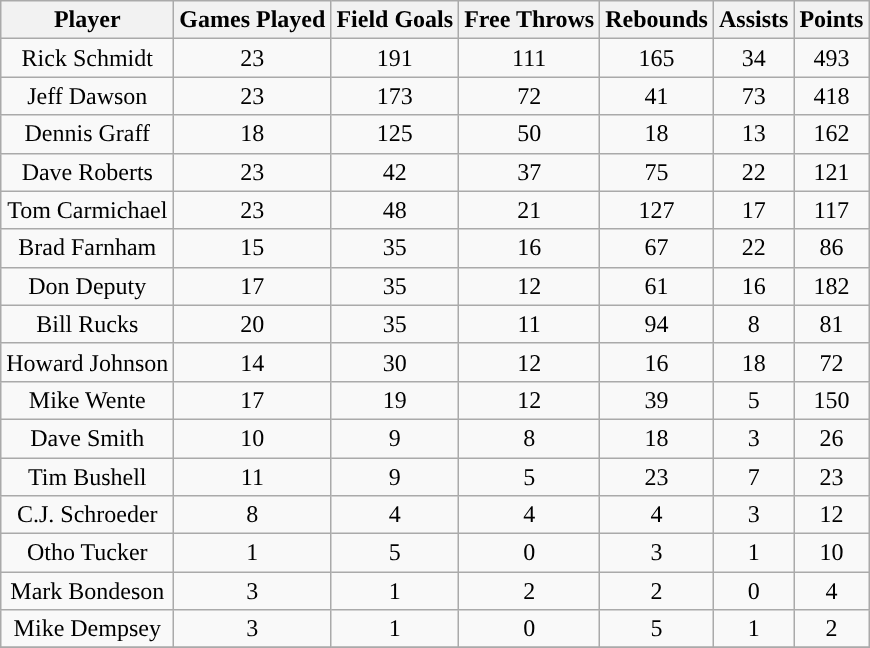<table class="wikitable sortable">
<tr>
<th>Player</th>
<th>Games Played</th>
<th>Field Goals</th>
<th>Free Throws</th>
<th>Rebounds</th>
<th>Assists</th>
<th>Points</th>
</tr>
<tr align="center" bgcolor="">
<td>Rick Schmidt</td>
<td>23</td>
<td>191</td>
<td>111</td>
<td>165</td>
<td>34</td>
<td>493</td>
</tr>
<tr align="center" bgcolor="">
<td>Jeff Dawson</td>
<td>23</td>
<td>173</td>
<td>72</td>
<td>41</td>
<td>73</td>
<td>418</td>
</tr>
<tr align="center" bgcolor="">
<td>Dennis Graff</td>
<td>18</td>
<td>125</td>
<td>50</td>
<td>18</td>
<td>13</td>
<td>162</td>
</tr>
<tr align="center" bgcolor="">
<td>Dave Roberts</td>
<td>23</td>
<td>42</td>
<td>37</td>
<td>75</td>
<td>22</td>
<td>121</td>
</tr>
<tr align="center" bgcolor="">
<td>Tom Carmichael</td>
<td>23</td>
<td>48</td>
<td>21</td>
<td>127</td>
<td>17</td>
<td>117</td>
</tr>
<tr align="center" bgcolor="">
<td>Brad Farnham</td>
<td>15</td>
<td>35</td>
<td>16</td>
<td>67</td>
<td>22</td>
<td>86</td>
</tr>
<tr align="center" bgcolor="">
<td>Don Deputy</td>
<td>17</td>
<td>35</td>
<td>12</td>
<td>61</td>
<td>16</td>
<td>182</td>
</tr>
<tr align="center" bgcolor="">
<td>Bill Rucks</td>
<td>20</td>
<td>35</td>
<td>11</td>
<td>94</td>
<td>8</td>
<td>81</td>
</tr>
<tr align="center" bgcolor="">
<td>Howard Johnson</td>
<td>14</td>
<td>30</td>
<td>12</td>
<td>16</td>
<td>18</td>
<td>72</td>
</tr>
<tr align="center" bgcolor="">
<td>Mike Wente</td>
<td>17</td>
<td>19</td>
<td>12</td>
<td>39</td>
<td>5</td>
<td>150</td>
</tr>
<tr align="center" bgcolor="">
<td>Dave Smith</td>
<td>10</td>
<td>9</td>
<td>8</td>
<td>18</td>
<td>3</td>
<td>26</td>
</tr>
<tr align="center" bgcolor="">
<td>Tim Bushell</td>
<td>11</td>
<td>9</td>
<td>5</td>
<td>23</td>
<td>7</td>
<td>23</td>
</tr>
<tr align="center" bgcolor="">
<td>C.J. Schroeder</td>
<td>8</td>
<td>4</td>
<td>4</td>
<td>4</td>
<td>3</td>
<td>12</td>
</tr>
<tr align="center" bgcolor="">
<td>Otho Tucker</td>
<td>1</td>
<td>5</td>
<td>0</td>
<td>3</td>
<td>1</td>
<td>10</td>
</tr>
<tr align="center" bgcolor="">
<td>Mark Bondeson</td>
<td>3</td>
<td>1</td>
<td>2</td>
<td>2</td>
<td>0</td>
<td>4</td>
</tr>
<tr align="center" bgcolor="">
<td>Mike Dempsey</td>
<td>3</td>
<td>1</td>
<td>0</td>
<td>5</td>
<td>1</td>
<td>2</td>
</tr>
<tr align="center" bgcolor="">
</tr>
</table>
